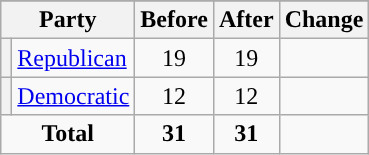<table class="wikitable" style="text-align:center;">
<tr>
</tr>
<tr>
<th colspan=2>Party</th>
<th>Before</th>
<th>After</th>
<th>Change</th>
</tr>
<tr>
<th style="background-color:"></th>
<td style="text-align:left;"><a href='#'>Republican</a></td>
<td>19</td>
<td>19</td>
<td></td>
</tr>
<tr>
<th style="background-color:"></th>
<td style="text-align:left;"><a href='#'>Democratic</a></td>
<td>12</td>
<td>12</td>
<td></td>
</tr>
<tr>
<td colspan=2><strong>Total</strong></td>
<td><strong>31</strong></td>
<td><strong>31</strong></td>
<td></td>
</tr>
</table>
